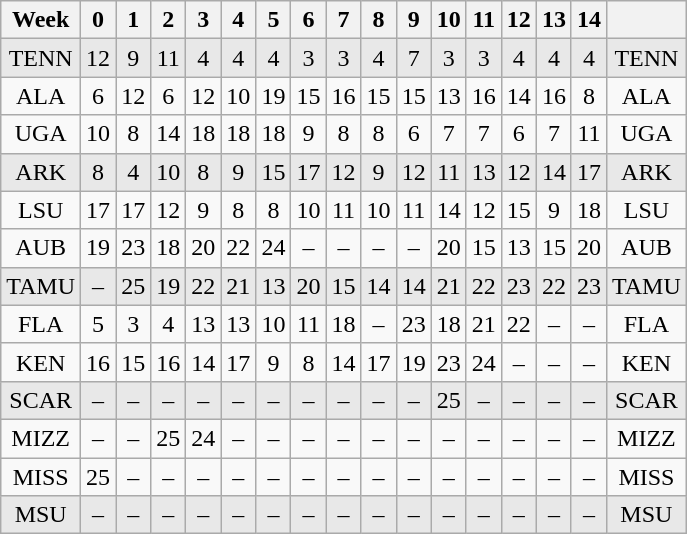<table class="wikitable sortable" style="text-align:center">
<tr>
<th>Week</th>
<th>0</th>
<th>1</th>
<th>2</th>
<th>3</th>
<th>4</th>
<th>5</th>
<th>6</th>
<th>7</th>
<th>8</th>
<th>9</th>
<th>10</th>
<th>11</th>
<th>12</th>
<th>13</th>
<th>14</th>
<th class=unsortable></th>
</tr>
<tr style="background-color:#E8E8E8">
<td>TENN</td>
<td>12</td>
<td>9</td>
<td>11</td>
<td>4</td>
<td>4</td>
<td>4</td>
<td>3</td>
<td>3</td>
<td>4</td>
<td>7</td>
<td>3</td>
<td>3</td>
<td>4</td>
<td>4</td>
<td>4</td>
<td>TENN</td>
</tr>
<tr>
<td>ALA</td>
<td>6</td>
<td>12</td>
<td>6</td>
<td>12</td>
<td>10</td>
<td>19</td>
<td>15</td>
<td>16</td>
<td>15</td>
<td>15</td>
<td>13</td>
<td>16</td>
<td>14</td>
<td>16</td>
<td>8</td>
<td>ALA</td>
</tr>
<tr>
<td data-sort-value=G>UGA</td>
<td>10</td>
<td>8</td>
<td>14</td>
<td>18</td>
<td>18</td>
<td>18</td>
<td>9</td>
<td>8</td>
<td>8</td>
<td>6</td>
<td>7</td>
<td>7</td>
<td>6</td>
<td>7</td>
<td>11</td>
<td>UGA</td>
</tr>
<tr style="background-color:#E8E8E8">
<td>ARK</td>
<td>8</td>
<td>4</td>
<td>10</td>
<td>8</td>
<td>9</td>
<td>15</td>
<td>17</td>
<td>12</td>
<td>9</td>
<td>12</td>
<td>11</td>
<td>13</td>
<td>12</td>
<td>14</td>
<td>17</td>
<td>ARK</td>
</tr>
<tr>
<td>LSU</td>
<td>17</td>
<td>17</td>
<td>12</td>
<td>9</td>
<td>8</td>
<td>8</td>
<td>10</td>
<td>11</td>
<td>10</td>
<td>11</td>
<td>14</td>
<td>12</td>
<td>15</td>
<td>9</td>
<td>18</td>
<td>LSU</td>
</tr>
<tr>
<td>AUB</td>
<td>19</td>
<td>23</td>
<td>18</td>
<td>20</td>
<td>22</td>
<td>24</td>
<td data-sort-value=26>–</td>
<td data-sort-value=26>–</td>
<td data-sort-value=26>–</td>
<td data-sort-value=26>–</td>
<td>20</td>
<td>15</td>
<td>13</td>
<td>15</td>
<td>20</td>
<td>AUB</td>
</tr>
<tr style="background-color:#E8E8E8">
<td data-sort-value=TEX>TAMU</td>
<td data-sort-value=27>–</td>
<td>25</td>
<td>19</td>
<td>22</td>
<td>21</td>
<td>13</td>
<td>20</td>
<td>15</td>
<td>14</td>
<td>14</td>
<td>21</td>
<td>22</td>
<td>23</td>
<td>22</td>
<td>23</td>
<td>TAMU</td>
</tr>
<tr>
<td>FLA</td>
<td>5</td>
<td>3</td>
<td>4</td>
<td>13</td>
<td>13</td>
<td>10</td>
<td>11</td>
<td>18</td>
<td data-sort-value=28>–</td>
<td>23</td>
<td>18</td>
<td>21</td>
<td>22</td>
<td data-sort-value=28>–</td>
<td data-sort-value=28>–</td>
<td>FLA</td>
</tr>
<tr>
<td>KEN</td>
<td>16</td>
<td>15</td>
<td>16</td>
<td>14</td>
<td>17</td>
<td>9</td>
<td>8</td>
<td>14</td>
<td>17</td>
<td>19</td>
<td>23</td>
<td>24</td>
<td data-sort-value=29>–</td>
<td data-sort-value=29>–</td>
<td data-sort-value=29>–</td>
<td>KEN</td>
</tr>
<tr style="background-color:#E8E8E8">
<td>SCAR</td>
<td data-sort-value=30>–</td>
<td data-sort-value=30>–</td>
<td data-sort-value=30>–</td>
<td data-sort-value=30>–</td>
<td data-sort-value=30>–</td>
<td data-sort-value=30>–</td>
<td data-sort-value=30>–</td>
<td data-sort-value=30>–</td>
<td data-sort-value=30>–</td>
<td data-sort-value=30>–</td>
<td>25</td>
<td data-sort-value=30>–</td>
<td data-sort-value=30>–</td>
<td data-sort-value=30>–</td>
<td data-sort-value=30>–</td>
<td>SCAR</td>
</tr>
<tr>
<td data-sort-value=MO>MIZZ</td>
<td data-sort-value=31>–</td>
<td data-sort-value=31>–</td>
<td>25</td>
<td>24</td>
<td data-sort-value=31>–</td>
<td data-sort-value=31>–</td>
<td data-sort-value=31>–</td>
<td data-sort-value=31>–</td>
<td data-sort-value=31>–</td>
<td data-sort-value=31>–</td>
<td data-sort-value=31>–</td>
<td data-sort-value=31>–</td>
<td data-sort-value=31>–</td>
<td data-sort-value=31>–</td>
<td data-sort-value=31>–</td>
<td>MIZZ</td>
</tr>
<tr>
<td data-sort-value=O>MISS</td>
<td>25</td>
<td data-sort-value=32>–</td>
<td data-sort-value=32>–</td>
<td data-sort-value=32>–</td>
<td data-sort-value=32>–</td>
<td data-sort-value=32>–</td>
<td data-sort-value=32>–</td>
<td data-sort-value=32>–</td>
<td data-sort-value=32>–</td>
<td data-sort-value=32>–</td>
<td data-sort-value=32>–</td>
<td data-sort-value=32>–</td>
<td data-sort-value=32>–</td>
<td data-sort-value=32>–</td>
<td data-sort-value=32>–</td>
<td>MISS</td>
</tr>
<tr style="background-color:#E8E8E8">
<td>MSU</td>
<td data-sort-value=33>–</td>
<td data-sort-value=33>–</td>
<td data-sort-value=33>–</td>
<td data-sort-value=33>–</td>
<td data-sort-value=33>–</td>
<td data-sort-value=33>–</td>
<td data-sort-value=33>–</td>
<td data-sort-value=33>–</td>
<td data-sort-value=33>–</td>
<td data-sort-value=33>–</td>
<td data-sort-value=33>–</td>
<td data-sort-value=33>–</td>
<td data-sort-value=33>–</td>
<td data-sort-value=33>–</td>
<td data-sort-value=33>–</td>
<td>MSU</td>
</tr>
</table>
